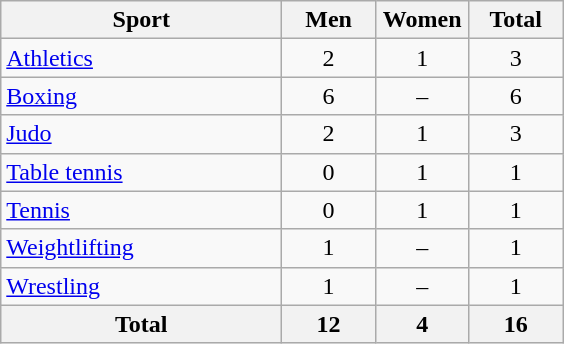<table class="wikitable sortable" style="text-align:center;">
<tr>
<th width=180>Sport</th>
<th width=55>Men</th>
<th width=55>Women</th>
<th width=55>Total</th>
</tr>
<tr>
<td align=left><a href='#'>Athletics</a></td>
<td>2</td>
<td>1</td>
<td>3</td>
</tr>
<tr>
<td align=left><a href='#'>Boxing</a></td>
<td>6</td>
<td>–</td>
<td>6</td>
</tr>
<tr>
<td align=left><a href='#'>Judo</a></td>
<td>2</td>
<td>1</td>
<td>3</td>
</tr>
<tr>
<td align=left><a href='#'>Table tennis</a></td>
<td>0</td>
<td>1</td>
<td>1</td>
</tr>
<tr>
<td align=left><a href='#'>Tennis</a></td>
<td>0</td>
<td>1</td>
<td>1</td>
</tr>
<tr>
<td align=left><a href='#'>Weightlifting</a></td>
<td>1</td>
<td>–</td>
<td>1</td>
</tr>
<tr>
<td align=left><a href='#'>Wrestling</a></td>
<td>1</td>
<td>–</td>
<td>1</td>
</tr>
<tr>
<th>Total</th>
<th>12</th>
<th>4</th>
<th>16</th>
</tr>
</table>
